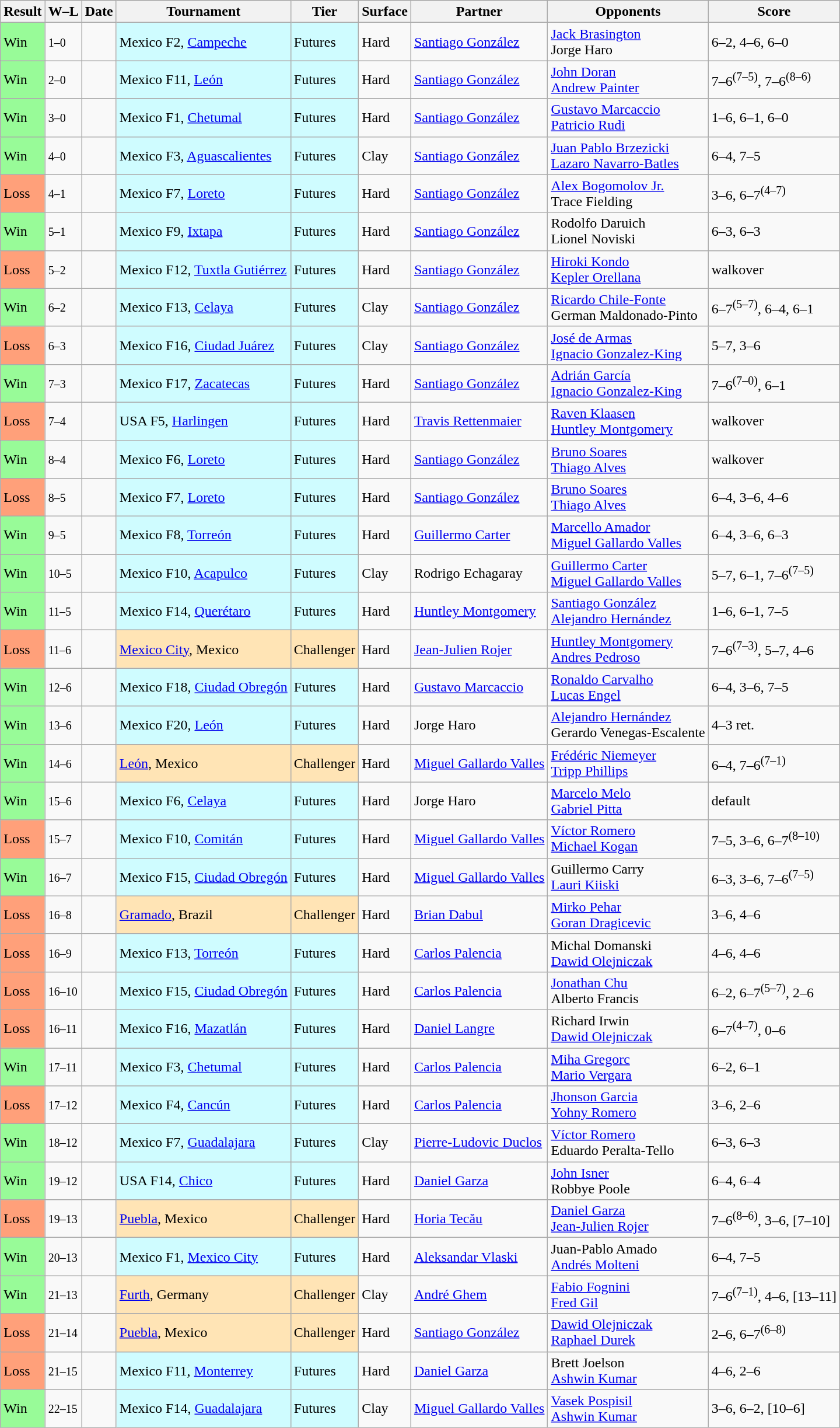<table class="sortable wikitable">
<tr>
<th>Result</th>
<th class="unsortable">W–L</th>
<th>Date</th>
<th>Tournament</th>
<th>Tier</th>
<th>Surface</th>
<th>Partner</th>
<th>Opponents</th>
<th class="unsortable">Score</th>
</tr>
<tr>
<td bgcolor=98FB98>Win</td>
<td><small>1–0</small></td>
<td></td>
<td style="background:#cffcff;">Mexico F2, <a href='#'>Campeche</a></td>
<td style="background:#cffcff;">Futures</td>
<td>Hard</td>
<td> <a href='#'>Santiago González</a></td>
<td> <a href='#'>Jack Brasington</a> <br>  Jorge Haro</td>
<td>6–2, 4–6, 6–0</td>
</tr>
<tr>
<td bgcolor=98FB98>Win</td>
<td><small>2–0</small></td>
<td></td>
<td style="background:#cffcff;">Mexico F11, <a href='#'>León</a></td>
<td style="background:#cffcff;">Futures</td>
<td>Hard</td>
<td> <a href='#'>Santiago González</a></td>
<td> <a href='#'>John Doran</a> <br>  <a href='#'>Andrew Painter</a></td>
<td>7–6<sup>(7–5)</sup>, 7–6<sup>(8–6)</sup></td>
</tr>
<tr>
<td bgcolor=98FB98>Win</td>
<td><small>3–0</small></td>
<td></td>
<td style="background:#cffcff;">Mexico F1, <a href='#'>Chetumal</a></td>
<td style="background:#cffcff;">Futures</td>
<td>Hard</td>
<td> <a href='#'>Santiago González</a></td>
<td> <a href='#'>Gustavo Marcaccio</a> <br>  <a href='#'>Patricio Rudi</a></td>
<td>1–6, 6–1, 6–0</td>
</tr>
<tr>
<td bgcolor=98FB98>Win</td>
<td><small>4–0</small></td>
<td></td>
<td style="background:#cffcff;">Mexico F3, <a href='#'>Aguascalientes</a></td>
<td style="background:#cffcff;">Futures</td>
<td>Clay</td>
<td> <a href='#'>Santiago González</a></td>
<td> <a href='#'>Juan Pablo Brzezicki</a> <br>  <a href='#'>Lazaro Navarro-Batles</a></td>
<td>6–4, 7–5</td>
</tr>
<tr>
<td bgcolor=FFA07A>Loss</td>
<td><small>4–1</small></td>
<td></td>
<td style="background:#cffcff;">Mexico F7, <a href='#'>Loreto</a></td>
<td style="background:#cffcff;">Futures</td>
<td>Hard</td>
<td> <a href='#'>Santiago González</a></td>
<td> <a href='#'>Alex Bogomolov Jr.</a> <br>  Trace Fielding</td>
<td>3–6, 6–7<sup>(4–7)</sup></td>
</tr>
<tr>
<td bgcolor=98FB98>Win</td>
<td><small>5–1</small></td>
<td></td>
<td style="background:#cffcff;">Mexico F9, <a href='#'>Ixtapa</a></td>
<td style="background:#cffcff;">Futures</td>
<td>Hard</td>
<td> <a href='#'>Santiago González</a></td>
<td> Rodolfo Daruich <br>  Lionel Noviski</td>
<td>6–3, 6–3</td>
</tr>
<tr>
<td bgcolor=FFA07A>Loss</td>
<td><small>5–2</small></td>
<td></td>
<td style="background:#cffcff;">Mexico F12, <a href='#'>Tuxtla Gutiérrez</a></td>
<td style="background:#cffcff;">Futures</td>
<td>Hard</td>
<td> <a href='#'>Santiago González</a></td>
<td> <a href='#'>Hiroki Kondo</a> <br>  <a href='#'>Kepler Orellana</a></td>
<td>walkover</td>
</tr>
<tr>
<td bgcolor=98FB98>Win</td>
<td><small>6–2</small></td>
<td></td>
<td style="background:#cffcff;">Mexico F13, <a href='#'>Celaya</a></td>
<td style="background:#cffcff;">Futures</td>
<td>Clay</td>
<td> <a href='#'>Santiago González</a></td>
<td> <a href='#'>Ricardo Chile-Fonte</a> <br>  German Maldonado-Pinto</td>
<td>6–7<sup>(5–7)</sup>, 6–4, 6–1</td>
</tr>
<tr>
<td bgcolor=FFA07A>Loss</td>
<td><small>6–3</small></td>
<td></td>
<td style="background:#cffcff;">Mexico F16, <a href='#'>Ciudad Juárez</a></td>
<td style="background:#cffcff;">Futures</td>
<td>Clay</td>
<td> <a href='#'>Santiago González</a></td>
<td> <a href='#'>José de Armas</a> <br>  <a href='#'>Ignacio Gonzalez-King</a></td>
<td>5–7, 3–6</td>
</tr>
<tr>
<td bgcolor=98FB98>Win</td>
<td><small>7–3</small></td>
<td></td>
<td style="background:#cffcff;">Mexico F17, <a href='#'>Zacatecas</a></td>
<td style="background:#cffcff;">Futures</td>
<td>Hard</td>
<td> <a href='#'>Santiago González</a></td>
<td> <a href='#'>Adrián García</a> <br>  <a href='#'>Ignacio Gonzalez-King</a></td>
<td>7–6<sup>(7–0)</sup>, 6–1</td>
</tr>
<tr>
<td bgcolor=FFA07A>Loss</td>
<td><small>7–4</small></td>
<td></td>
<td style="background:#cffcff;">USA F5, <a href='#'>Harlingen</a></td>
<td style="background:#cffcff;">Futures</td>
<td>Hard</td>
<td> <a href='#'>Travis Rettenmaier</a></td>
<td> <a href='#'>Raven Klaasen</a> <br>  <a href='#'>Huntley Montgomery</a></td>
<td>walkover</td>
</tr>
<tr>
<td bgcolor=98FB98>Win</td>
<td><small>8–4</small></td>
<td></td>
<td style="background:#cffcff;">Mexico F6, <a href='#'>Loreto</a></td>
<td style="background:#cffcff;">Futures</td>
<td>Hard</td>
<td> <a href='#'>Santiago González</a></td>
<td> <a href='#'>Bruno Soares</a> <br>  <a href='#'>Thiago Alves</a></td>
<td>walkover</td>
</tr>
<tr>
<td bgcolor=FFA07A>Loss</td>
<td><small>8–5</small></td>
<td></td>
<td style="background:#cffcff;">Mexico F7, <a href='#'>Loreto</a></td>
<td style="background:#cffcff;">Futures</td>
<td>Hard</td>
<td> <a href='#'>Santiago González</a></td>
<td> <a href='#'>Bruno Soares</a> <br>  <a href='#'>Thiago Alves</a></td>
<td>6–4, 3–6, 4–6</td>
</tr>
<tr>
<td bgcolor=98FB98>Win</td>
<td><small>9–5</small></td>
<td></td>
<td style="background:#cffcff;">Mexico F8, <a href='#'>Torreón</a></td>
<td style="background:#cffcff;">Futures</td>
<td>Hard</td>
<td> <a href='#'>Guillermo Carter</a></td>
<td> <a href='#'>Marcello Amador</a> <br>  <a href='#'>Miguel Gallardo Valles</a></td>
<td>6–4, 3–6, 6–3</td>
</tr>
<tr>
<td bgcolor=98FB98>Win</td>
<td><small>10–5</small></td>
<td></td>
<td style="background:#cffcff;">Mexico F10, <a href='#'>Acapulco</a></td>
<td style="background:#cffcff;">Futures</td>
<td>Clay</td>
<td> Rodrigo Echagaray</td>
<td> <a href='#'>Guillermo Carter</a> <br>  <a href='#'>Miguel Gallardo Valles</a></td>
<td>5–7, 6–1, 7–6<sup>(7–5)</sup></td>
</tr>
<tr>
<td bgcolor=98FB98>Win</td>
<td><small>11–5</small></td>
<td></td>
<td style="background:#cffcff;">Mexico F14, <a href='#'>Querétaro</a></td>
<td style="background:#cffcff;">Futures</td>
<td>Hard</td>
<td> <a href='#'>Huntley Montgomery</a></td>
<td> <a href='#'>Santiago González</a> <br>  <a href='#'>Alejandro Hernández</a></td>
<td>1–6, 6–1, 7–5</td>
</tr>
<tr>
<td bgcolor=FFA07A>Loss</td>
<td><small>11–6</small></td>
<td></td>
<td style="background:moccasin;"><a href='#'>Mexico City</a>, Mexico</td>
<td style="background:moccasin;">Challenger</td>
<td>Hard</td>
<td> <a href='#'>Jean-Julien Rojer</a></td>
<td> <a href='#'>Huntley Montgomery</a> <br>  <a href='#'>Andres Pedroso</a></td>
<td>7–6<sup>(7–3)</sup>, 5–7, 4–6</td>
</tr>
<tr>
<td bgcolor=98FB98>Win</td>
<td><small>12–6</small></td>
<td></td>
<td style="background:#cffcff;">Mexico F18, <a href='#'>Ciudad Obregón</a></td>
<td style="background:#cffcff;">Futures</td>
<td>Hard</td>
<td> <a href='#'>Gustavo Marcaccio</a></td>
<td> <a href='#'>Ronaldo Carvalho</a> <br>  <a href='#'>Lucas Engel</a></td>
<td>6–4, 3–6, 7–5</td>
</tr>
<tr>
<td bgcolor=98FB98>Win</td>
<td><small>13–6</small></td>
<td></td>
<td style="background:#cffcff;">Mexico F20, <a href='#'>León</a></td>
<td style="background:#cffcff;">Futures</td>
<td>Hard</td>
<td> Jorge Haro</td>
<td> <a href='#'>Alejandro Hernández</a> <br>  Gerardo Venegas-Escalente</td>
<td>4–3 ret.</td>
</tr>
<tr>
<td bgcolor=98FB98>Win</td>
<td><small>14–6</small></td>
<td></td>
<td style="background:moccasin;"><a href='#'>León</a>, Mexico</td>
<td style="background:moccasin;">Challenger</td>
<td>Hard</td>
<td> <a href='#'>Miguel Gallardo Valles</a></td>
<td> <a href='#'>Frédéric Niemeyer</a> <br>  <a href='#'>Tripp Phillips</a></td>
<td>6–4, 7–6<sup>(7–1)</sup></td>
</tr>
<tr>
<td bgcolor=98FB98>Win</td>
<td><small>15–6</small></td>
<td></td>
<td style="background:#cffcff;">Mexico F6, <a href='#'>Celaya</a></td>
<td style="background:#cffcff;">Futures</td>
<td>Hard</td>
<td> Jorge Haro</td>
<td> <a href='#'>Marcelo Melo</a> <br>  <a href='#'>Gabriel Pitta</a></td>
<td>default</td>
</tr>
<tr>
<td bgcolor=FFA07A>Loss</td>
<td><small>15–7</small></td>
<td></td>
<td style="background:#cffcff;">Mexico F10, <a href='#'>Comitán</a></td>
<td style="background:#cffcff;">Futures</td>
<td>Hard</td>
<td> <a href='#'>Miguel Gallardo Valles</a></td>
<td> <a href='#'>Víctor Romero</a> <br>  <a href='#'>Michael Kogan</a></td>
<td>7–5, 3–6, 6–7<sup>(8–10)</sup></td>
</tr>
<tr>
<td bgcolor=98FB98>Win</td>
<td><small>16–7</small></td>
<td></td>
<td style="background:#cffcff;">Mexico F15, <a href='#'>Ciudad Obregón</a></td>
<td style="background:#cffcff;">Futures</td>
<td>Hard</td>
<td> <a href='#'>Miguel Gallardo Valles</a></td>
<td> Guillermo Carry <br>  <a href='#'>Lauri Kiiski</a></td>
<td>6–3, 3–6, 7–6<sup>(7–5)</sup></td>
</tr>
<tr>
<td bgcolor=FFA07A>Loss</td>
<td><small>16–8</small></td>
<td></td>
<td style="background:moccasin;"><a href='#'>Gramado</a>, Brazil</td>
<td style="background:moccasin;">Challenger</td>
<td>Hard</td>
<td> <a href='#'>Brian Dabul</a></td>
<td> <a href='#'>Mirko Pehar</a> <br>  <a href='#'>Goran Dragicevic</a></td>
<td>3–6, 4–6</td>
</tr>
<tr>
<td bgcolor=FFA07A>Loss</td>
<td><small>16–9</small></td>
<td></td>
<td style="background:#cffcff;">Mexico F13, <a href='#'>Torreón</a></td>
<td style="background:#cffcff;">Futures</td>
<td>Hard</td>
<td> <a href='#'>Carlos Palencia</a></td>
<td> Michal Domanski <br>  <a href='#'>Dawid Olejniczak</a></td>
<td>4–6, 4–6</td>
</tr>
<tr>
<td bgcolor=FFA07A>Loss</td>
<td><small>16–10</small></td>
<td></td>
<td style="background:#cffcff;">Mexico F15, <a href='#'>Ciudad Obregón</a></td>
<td style="background:#cffcff;">Futures</td>
<td>Hard</td>
<td> <a href='#'>Carlos Palencia</a></td>
<td> <a href='#'>Jonathan Chu</a> <br>  Alberto Francis</td>
<td>6–2, 6–7<sup>(5–7)</sup>, 2–6</td>
</tr>
<tr>
<td bgcolor=FFA07A>Loss</td>
<td><small>16–11</small></td>
<td></td>
<td style="background:#cffcff;">Mexico F16, <a href='#'>Mazatlán</a></td>
<td style="background:#cffcff;">Futures</td>
<td>Hard</td>
<td> <a href='#'>Daniel Langre</a></td>
<td> Richard Irwin <br>  <a href='#'>Dawid Olejniczak</a></td>
<td>6–7<sup>(4–7)</sup>, 0–6</td>
</tr>
<tr>
<td bgcolor=98FB98>Win</td>
<td><small>17–11</small></td>
<td></td>
<td style="background:#cffcff;">Mexico F3, <a href='#'>Chetumal</a></td>
<td style="background:#cffcff;">Futures</td>
<td>Hard</td>
<td> <a href='#'>Carlos Palencia</a></td>
<td> <a href='#'>Miha Gregorc</a> <br>  <a href='#'>Mario Vergara</a></td>
<td>6–2, 6–1</td>
</tr>
<tr>
<td bgcolor=FFA07A>Loss</td>
<td><small>17–12</small></td>
<td></td>
<td style="background:#cffcff;">Mexico F4, <a href='#'>Cancún</a></td>
<td style="background:#cffcff;">Futures</td>
<td>Hard</td>
<td> <a href='#'>Carlos Palencia</a></td>
<td> <a href='#'>Jhonson Garcia</a> <br>  <a href='#'>Yohny Romero</a></td>
<td>3–6, 2–6</td>
</tr>
<tr>
<td bgcolor=98FB98>Win</td>
<td><small>18–12</small></td>
<td></td>
<td style="background:#cffcff;">Mexico F7, <a href='#'>Guadalajara</a></td>
<td style="background:#cffcff;">Futures</td>
<td>Clay</td>
<td> <a href='#'>Pierre-Ludovic Duclos</a></td>
<td> <a href='#'>Víctor Romero</a> <br>  Eduardo Peralta-Tello</td>
<td>6–3, 6–3</td>
</tr>
<tr>
<td bgcolor=98FB98>Win</td>
<td><small>19–12</small></td>
<td></td>
<td style="background:#cffcff;">USA F14, <a href='#'>Chico</a></td>
<td style="background:#cffcff;">Futures</td>
<td>Hard</td>
<td> <a href='#'>Daniel Garza</a></td>
<td> <a href='#'>John Isner</a> <br>  Robbye Poole</td>
<td>6–4, 6–4</td>
</tr>
<tr>
<td bgcolor=FFA07A>Loss</td>
<td><small>19–13</small></td>
<td></td>
<td style="background:moccasin;"><a href='#'>Puebla</a>, Mexico</td>
<td style="background:moccasin;">Challenger</td>
<td>Hard</td>
<td> <a href='#'>Horia Tecău</a></td>
<td> <a href='#'>Daniel Garza</a> <br>  <a href='#'>Jean-Julien Rojer</a></td>
<td>7–6<sup>(8–6)</sup>, 3–6, [7–10]</td>
</tr>
<tr>
<td bgcolor=98FB98>Win</td>
<td><small>20–13</small></td>
<td></td>
<td style="background:#cffcff;">Mexico F1, <a href='#'>Mexico City</a></td>
<td style="background:#cffcff;">Futures</td>
<td>Hard</td>
<td> <a href='#'>Aleksandar Vlaski</a></td>
<td> Juan-Pablo Amado <br>  <a href='#'>Andrés Molteni</a></td>
<td>6–4, 7–5</td>
</tr>
<tr>
<td bgcolor=98FB98>Win</td>
<td><small>21–13</small></td>
<td></td>
<td style="background:moccasin;"><a href='#'>Furth</a>, Germany</td>
<td style="background:moccasin;">Challenger</td>
<td>Clay</td>
<td> <a href='#'>André Ghem</a></td>
<td> <a href='#'>Fabio Fognini</a> <br>  <a href='#'>Fred Gil</a></td>
<td>7–6<sup>(7–1)</sup>, 4–6, [13–11]</td>
</tr>
<tr>
<td bgcolor=FFA07A>Loss</td>
<td><small>21–14</small></td>
<td></td>
<td style="background:moccasin;"><a href='#'>Puebla</a>, Mexico</td>
<td style="background:moccasin;">Challenger</td>
<td>Hard</td>
<td> <a href='#'>Santiago González</a></td>
<td> <a href='#'>Dawid Olejniczak</a> <br>  <a href='#'>Raphael Durek</a></td>
<td>2–6, 6–7<sup>(6–8)</sup></td>
</tr>
<tr>
<td bgcolor=FFA07A>Loss</td>
<td><small>21–15</small></td>
<td></td>
<td style="background:#cffcff;">Mexico F11, <a href='#'>Monterrey</a></td>
<td style="background:#cffcff;">Futures</td>
<td>Hard</td>
<td> <a href='#'>Daniel Garza</a></td>
<td> Brett Joelson <br>  <a href='#'>Ashwin Kumar</a></td>
<td>4–6, 2–6</td>
</tr>
<tr>
<td bgcolor=98FB98>Win</td>
<td><small>22–15</small></td>
<td></td>
<td style="background:#cffcff;">Mexico F14, <a href='#'>Guadalajara</a></td>
<td style="background:#cffcff;">Futures</td>
<td>Clay</td>
<td> <a href='#'>Miguel Gallardo Valles</a></td>
<td> <a href='#'>Vasek Pospisil</a> <br>  <a href='#'>Ashwin Kumar</a></td>
<td>3–6, 6–2, [10–6]</td>
</tr>
</table>
